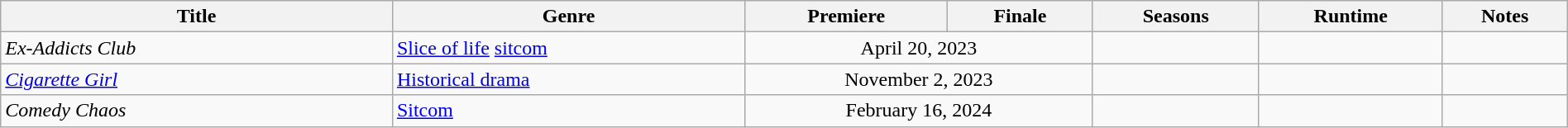<table class="wikitable sortable" style="width:100%">
<tr>
<th scope="col" style="width:25%;">Title</th>
<th>Genre</th>
<th>Premiere</th>
<th>Finale</th>
<th>Seasons</th>
<th>Runtime</th>
<th>Notes</th>
</tr>
<tr>
<td><em>Ex-Addicts Club</em></td>
<td><a href='#'>Slice of life</a> <a href='#'>sitcom</a></td>
<td colspan="2" style="text-align:center">April 20, 2023</td>
<td></td>
<td></td>
<td></td>
</tr>
<tr>
<td><em><a href='#'>Cigarette Girl</a></em></td>
<td><a href='#'>Historical drama</a></td>
<td colspan="2" style="text-align:center">November 2, 2023</td>
<td></td>
<td></td>
<td></td>
</tr>
<tr>
<td><em>Comedy Chaos</em></td>
<td><a href='#'>Sitcom</a></td>
<td colspan="2" style="text-align:center">February 16, 2024</td>
<td></td>
<td></td>
<td></td>
</tr>
</table>
